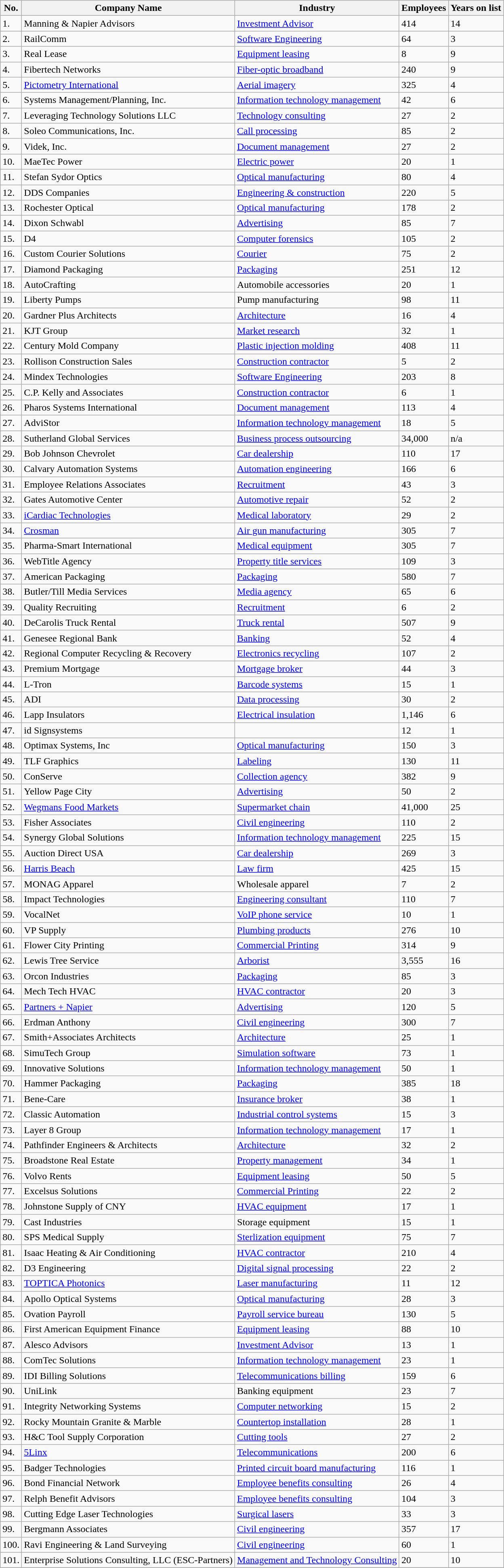<table class="wikitable sortable" border="1">
<tr>
<th>No.</th>
<th>Company Name</th>
<th>Industry</th>
<th>Employees</th>
<th>Years on list</th>
</tr>
<tr>
<td>1.</td>
<td>Manning & Napier Advisors</td>
<td><a href='#'>Investment Advisor</a></td>
<td>414</td>
<td>14</td>
</tr>
<tr>
<td>2.</td>
<td>RailComm</td>
<td><a href='#'>Software Engineering</a></td>
<td>64</td>
<td>3</td>
</tr>
<tr>
<td>3.</td>
<td>Real Lease</td>
<td><a href='#'>Equipment leasing</a></td>
<td>8</td>
<td>9</td>
</tr>
<tr>
<td>4.</td>
<td>Fibertech Networks</td>
<td><a href='#'>Fiber-optic broadband</a></td>
<td>240</td>
<td>9</td>
</tr>
<tr>
<td>5.</td>
<td><a href='#'>Pictometry International</a></td>
<td><a href='#'>Aerial imagery</a></td>
<td>325</td>
<td>4</td>
</tr>
<tr>
<td>6.</td>
<td>Systems Management/Planning, Inc.</td>
<td><a href='#'>Information technology management</a></td>
<td>42</td>
<td>6</td>
</tr>
<tr>
<td>7.</td>
<td>Leveraging Technology Solutions LLC</td>
<td><a href='#'>Technology consulting</a></td>
<td>27</td>
<td>2</td>
</tr>
<tr>
<td>8.</td>
<td>Soleo Communications, Inc.</td>
<td><a href='#'>Call processing</a></td>
<td>85</td>
<td>2</td>
</tr>
<tr>
<td>9.</td>
<td>Videk, Inc.</td>
<td><a href='#'>Document management</a></td>
<td>27</td>
<td>2</td>
</tr>
<tr>
<td>10.</td>
<td>MaeTec Power</td>
<td><a href='#'>Electric power</a></td>
<td>20</td>
<td>1</td>
</tr>
<tr>
<td>11.</td>
<td>Stefan Sydor Optics</td>
<td><a href='#'>Optical manufacturing</a></td>
<td>80</td>
<td>4</td>
</tr>
<tr>
<td>12.</td>
<td>DDS Companies</td>
<td><a href='#'>Engineering & construction</a></td>
<td>220</td>
<td>5</td>
</tr>
<tr>
<td>13.</td>
<td>Rochester Optical</td>
<td><a href='#'>Optical manufacturing</a></td>
<td>178</td>
<td>2</td>
</tr>
<tr>
<td>14.</td>
<td>Dixon Schwabl</td>
<td><a href='#'>Advertising</a></td>
<td>85</td>
<td>7</td>
</tr>
<tr>
<td>15.</td>
<td>D4</td>
<td><a href='#'>Computer forensics</a></td>
<td>105</td>
<td>2</td>
</tr>
<tr>
<td>16.</td>
<td>Custom Courier Solutions</td>
<td><a href='#'>Courier</a></td>
<td>75</td>
<td>2</td>
</tr>
<tr>
<td>17.</td>
<td>Diamond Packaging</td>
<td><a href='#'>Packaging</a></td>
<td>251</td>
<td>12</td>
</tr>
<tr>
<td>18.</td>
<td>AutoCrafting</td>
<td>Automobile accessories</td>
<td>20</td>
<td>1</td>
</tr>
<tr>
<td>19.</td>
<td>Liberty Pumps</td>
<td>Pump manufacturing</td>
<td>98</td>
<td>11</td>
</tr>
<tr>
<td>20.</td>
<td>Gardner Plus Architects</td>
<td><a href='#'>Architecture</a></td>
<td>16</td>
<td>4</td>
</tr>
<tr>
<td>21.</td>
<td>KJT Group</td>
<td><a href='#'>Market research</a></td>
<td>32</td>
<td>1</td>
</tr>
<tr>
<td>22.</td>
<td>Century Mold Company</td>
<td><a href='#'>Plastic injection molding</a></td>
<td>408</td>
<td>11</td>
</tr>
<tr>
<td>23.</td>
<td>Rollison Construction Sales</td>
<td><a href='#'>Construction contractor</a></td>
<td>5</td>
<td>2</td>
</tr>
<tr>
<td>24.</td>
<td>Mindex Technologies</td>
<td><a href='#'>Software Engineering</a></td>
<td>203</td>
<td>8</td>
</tr>
<tr>
<td>25.</td>
<td>C.P. Kelly and Associates</td>
<td><a href='#'>Construction contractor</a></td>
<td>6</td>
<td>1</td>
</tr>
<tr>
<td>26.</td>
<td>Pharos Systems International</td>
<td><a href='#'>Document management</a></td>
<td>113</td>
<td>4</td>
</tr>
<tr>
<td>27.</td>
<td>AdviStor</td>
<td><a href='#'>Information technology management</a></td>
<td>18</td>
<td>5</td>
</tr>
<tr>
<td>28.</td>
<td>Sutherland Global Services</td>
<td><a href='#'>Business process outsourcing</a></td>
<td>34,000</td>
<td>n/a</td>
</tr>
<tr>
<td>29.</td>
<td>Bob Johnson Chevrolet</td>
<td><a href='#'>Car dealership</a></td>
<td>110</td>
<td>17</td>
</tr>
<tr>
<td>30.</td>
<td>Calvary Automation Systems</td>
<td><a href='#'>Automation engineering</a></td>
<td>166</td>
<td>6</td>
</tr>
<tr>
<td>31.</td>
<td>Employee Relations Associates</td>
<td><a href='#'>Recruitment</a></td>
<td>43</td>
<td>3</td>
</tr>
<tr>
<td>32.</td>
<td>Gates Automotive Center</td>
<td><a href='#'>Automotive repair</a></td>
<td>52</td>
<td>2</td>
</tr>
<tr>
<td>33.</td>
<td><a href='#'>iCardiac Technologies</a></td>
<td><a href='#'>Medical laboratory</a></td>
<td>29</td>
<td>2</td>
</tr>
<tr>
<td>34.</td>
<td><a href='#'>Crosman</a></td>
<td><a href='#'>Air gun manufacturing</a></td>
<td>305</td>
<td>7</td>
</tr>
<tr>
<td>35.</td>
<td>Pharma-Smart International</td>
<td><a href='#'>Medical equipment</a></td>
<td>305</td>
<td>7</td>
</tr>
<tr>
<td>36.</td>
<td>WebTitle Agency</td>
<td><a href='#'>Property title services</a></td>
<td>109</td>
<td>3</td>
</tr>
<tr>
<td>37.</td>
<td>American Packaging</td>
<td><a href='#'>Packaging</a></td>
<td>580</td>
<td>7</td>
</tr>
<tr>
<td>38.</td>
<td>Butler/Till Media Services</td>
<td><a href='#'>Media agency</a></td>
<td>65</td>
<td>6</td>
</tr>
<tr>
<td>39.</td>
<td>Quality Recruiting</td>
<td><a href='#'>Recruitment</a></td>
<td>6</td>
<td>2</td>
</tr>
<tr>
<td>40.</td>
<td>DeCarolis Truck Rental</td>
<td><a href='#'>Truck rental</a></td>
<td>507</td>
<td>9</td>
</tr>
<tr>
<td>41.</td>
<td>Genesee Regional Bank</td>
<td><a href='#'>Banking</a></td>
<td>52</td>
<td>4</td>
</tr>
<tr>
<td>42.</td>
<td>Regional Computer Recycling & Recovery</td>
<td><a href='#'>Electronics recycling</a></td>
<td>107</td>
<td>2</td>
</tr>
<tr>
<td>43.</td>
<td>Premium Mortgage</td>
<td><a href='#'>Mortgage broker</a></td>
<td>44</td>
<td>3</td>
</tr>
<tr>
<td>44.</td>
<td>L-Tron</td>
<td><a href='#'>Barcode systems</a></td>
<td>15</td>
<td>1</td>
</tr>
<tr>
<td>45.</td>
<td>ADI</td>
<td><a href='#'>Data processing</a></td>
<td>30</td>
<td>2</td>
</tr>
<tr>
<td>46.</td>
<td>Lapp Insulators</td>
<td><a href='#'>Electrical insulation</a></td>
<td>1,146</td>
<td>6</td>
</tr>
<tr>
<td>47.</td>
<td>id Signsystems</td>
<td></td>
<td>12</td>
<td>1</td>
</tr>
<tr>
<td>48.</td>
<td>Optimax Systems, Inc</td>
<td><a href='#'>Optical manufacturing</a></td>
<td>150</td>
<td>3</td>
</tr>
<tr>
<td>49.</td>
<td>TLF Graphics</td>
<td><a href='#'>Labeling</a></td>
<td>130</td>
<td>11</td>
</tr>
<tr>
<td>50.</td>
<td>ConServe</td>
<td><a href='#'>Collection agency</a></td>
<td>382</td>
<td>9</td>
</tr>
<tr>
<td>51.</td>
<td>Yellow Page City</td>
<td><a href='#'>Advertising</a></td>
<td>50</td>
<td>2</td>
</tr>
<tr>
<td>52.</td>
<td><a href='#'>Wegmans Food Markets</a></td>
<td><a href='#'>Supermarket chain</a></td>
<td>41,000</td>
<td>25</td>
</tr>
<tr>
<td>53.</td>
<td>Fisher Associates</td>
<td><a href='#'>Civil engineering</a></td>
<td>110</td>
<td>2</td>
</tr>
<tr>
<td>54.</td>
<td>Synergy Global Solutions</td>
<td><a href='#'>Information technology management</a></td>
<td>225</td>
<td>15</td>
</tr>
<tr>
<td>55.</td>
<td>Auction Direct USA</td>
<td><a href='#'>Car dealership</a></td>
<td>269</td>
<td>3</td>
</tr>
<tr>
<td>56.</td>
<td><a href='#'>Harris Beach</a></td>
<td><a href='#'>Law firm</a></td>
<td>425</td>
<td>15</td>
</tr>
<tr>
<td>57.</td>
<td>MONAG Apparel</td>
<td>Wholesale apparel</td>
<td>7</td>
<td>2</td>
</tr>
<tr>
<td>58.</td>
<td>Impact Technologies</td>
<td><a href='#'>Engineering consultant</a></td>
<td>110</td>
<td>7</td>
</tr>
<tr>
<td>59.</td>
<td>VocalNet</td>
<td><a href='#'>VoIP phone service</a></td>
<td>10</td>
<td>1</td>
</tr>
<tr>
<td>60.</td>
<td>VP Supply</td>
<td><a href='#'>Plumbing products</a></td>
<td>276</td>
<td>10</td>
</tr>
<tr>
<td>61.</td>
<td>Flower City Printing</td>
<td><a href='#'>Commercial Printing</a></td>
<td>314</td>
<td>9</td>
</tr>
<tr>
<td>62.</td>
<td>Lewis Tree Service</td>
<td><a href='#'>Arborist</a></td>
<td>3,555</td>
<td>16</td>
</tr>
<tr>
<td>63.</td>
<td>Orcon Industries</td>
<td><a href='#'>Packaging</a></td>
<td>85</td>
<td>3</td>
</tr>
<tr>
<td>64.</td>
<td>Mech Tech HVAC</td>
<td><a href='#'>HVAC contractor</a></td>
<td>20</td>
<td>3</td>
</tr>
<tr>
<td>65.</td>
<td><a href='#'>Partners + Napier</a></td>
<td><a href='#'>Advertising</a></td>
<td>120</td>
<td>5</td>
</tr>
<tr>
<td>66.</td>
<td>Erdman Anthony</td>
<td><a href='#'>Civil engineering</a></td>
<td>300</td>
<td>7</td>
</tr>
<tr>
<td>67.</td>
<td>Smith+Associates Architects</td>
<td><a href='#'>Architecture</a></td>
<td>25</td>
<td>1</td>
</tr>
<tr>
<td>68.</td>
<td>SimuTech Group</td>
<td><a href='#'>Simulation software</a></td>
<td>73</td>
<td>1</td>
</tr>
<tr>
<td>69.</td>
<td>Innovative Solutions</td>
<td><a href='#'>Information technology management</a></td>
<td>50</td>
<td>1</td>
</tr>
<tr>
<td>70.</td>
<td>Hammer Packaging</td>
<td><a href='#'>Packaging</a></td>
<td>385</td>
<td>18</td>
</tr>
<tr>
<td>71.</td>
<td>Bene-Care</td>
<td><a href='#'>Insurance broker</a></td>
<td>38</td>
<td>1</td>
</tr>
<tr>
<td>72.</td>
<td>Classic Automation</td>
<td><a href='#'>Industrial control systems</a></td>
<td>15</td>
<td>3</td>
</tr>
<tr>
<td>73.</td>
<td>Layer 8 Group</td>
<td><a href='#'>Information technology management</a></td>
<td>17</td>
<td>1</td>
</tr>
<tr>
<td>74.</td>
<td>Pathfinder Engineers & Architects</td>
<td><a href='#'>Architecture</a></td>
<td>32</td>
<td>2</td>
</tr>
<tr>
<td>75.</td>
<td>Broadstone Real Estate</td>
<td><a href='#'>Property management</a></td>
<td>34</td>
<td>1</td>
</tr>
<tr>
<td>76.</td>
<td>Volvo Rents</td>
<td><a href='#'>Equipment leasing</a></td>
<td>50</td>
<td>5</td>
</tr>
<tr>
<td>77.</td>
<td>Excelsus Solutions</td>
<td><a href='#'>Commercial Printing</a></td>
<td>22</td>
<td>2</td>
</tr>
<tr>
<td>78.</td>
<td>Johnstone Supply of CNY</td>
<td><a href='#'>HVAC equipment</a></td>
<td>17</td>
<td>1</td>
</tr>
<tr>
<td>79.</td>
<td>Cast Industries</td>
<td>Storage equipment</td>
<td>15</td>
<td>1</td>
</tr>
<tr>
<td>80.</td>
<td>SPS Medical Supply</td>
<td><a href='#'>Sterlization equipment</a></td>
<td>75</td>
<td>7</td>
</tr>
<tr>
<td>81.</td>
<td>Isaac Heating & Air Conditioning</td>
<td><a href='#'>HVAC contractor</a></td>
<td>210</td>
<td>4</td>
</tr>
<tr>
<td>82.</td>
<td>D3 Engineering</td>
<td><a href='#'>Digital signal processing</a></td>
<td>22</td>
<td>2</td>
</tr>
<tr>
<td>83.</td>
<td><a href='#'>TOPTICA Photonics</a></td>
<td><a href='#'>Laser manufacturing</a></td>
<td>11</td>
<td>12</td>
</tr>
<tr>
<td>84.</td>
<td>Apollo Optical Systems</td>
<td><a href='#'>Optical manufacturing</a></td>
<td>28</td>
<td>3</td>
</tr>
<tr>
<td>85.</td>
<td>Ovation Payroll</td>
<td><a href='#'>Payroll service bureau</a></td>
<td>130</td>
<td>5</td>
</tr>
<tr>
<td>86.</td>
<td>First American Equipment Finance</td>
<td><a href='#'>Equipment leasing</a></td>
<td>88</td>
<td>10</td>
</tr>
<tr>
<td>87.</td>
<td>Alesco Advisors</td>
<td><a href='#'>Investment Advisor</a></td>
<td>13</td>
<td>1</td>
</tr>
<tr>
<td>88.</td>
<td>ComTec Solutions</td>
<td><a href='#'>Information technology management</a></td>
<td>23</td>
<td>1</td>
</tr>
<tr>
<td>89.</td>
<td>IDI Billing Solutions</td>
<td><a href='#'>Telecommunications billing</a></td>
<td>159</td>
<td>6</td>
</tr>
<tr>
<td>90.</td>
<td>UniLink</td>
<td>Banking equipment</td>
<td>23</td>
<td>7</td>
</tr>
<tr>
<td>91.</td>
<td>Integrity Networking Systems</td>
<td><a href='#'>Computer networking</a></td>
<td>15</td>
<td>2</td>
</tr>
<tr>
<td>92.</td>
<td>Rocky Mountain Granite & Marble</td>
<td><a href='#'>Countertop installation</a></td>
<td>28</td>
<td>1</td>
</tr>
<tr>
<td>93.</td>
<td>H&C Tool Supply Corporation</td>
<td><a href='#'>Cutting tools</a></td>
<td>27</td>
<td>2</td>
</tr>
<tr>
<td>94.</td>
<td><a href='#'>5Linx</a></td>
<td><a href='#'>Telecommunications</a></td>
<td>200</td>
<td>6</td>
</tr>
<tr>
<td>95.</td>
<td>Badger Technologies</td>
<td><a href='#'>Printed circuit board manufacturing</a></td>
<td>116</td>
<td>1</td>
</tr>
<tr>
<td>96.</td>
<td>Bond Financial Network</td>
<td><a href='#'>Employee benefits consulting</a></td>
<td>26</td>
<td>4</td>
</tr>
<tr>
<td>97.</td>
<td>Relph Benefit Advisors</td>
<td><a href='#'>Employee benefits consulting</a></td>
<td>104</td>
<td>3</td>
</tr>
<tr>
<td>98.</td>
<td>Cutting Edge Laser Technologies</td>
<td><a href='#'>Surgical lasers</a></td>
<td>33</td>
<td>3</td>
</tr>
<tr>
<td>99.</td>
<td>Bergmann Associates</td>
<td><a href='#'>Civil engineering</a></td>
<td>357</td>
<td>17</td>
</tr>
<tr>
<td>100.</td>
<td>Ravi Engineering & Land Surveying</td>
<td><a href='#'>Civil engineering</a></td>
<td>60</td>
<td>1</td>
</tr>
<tr>
<td>101.</td>
<td>Enterprise Solutions Consulting, LLC (ESC-Partners)</td>
<td><a href='#'>Management and Technology Consulting</a></td>
<td>20</td>
<td>10</td>
</tr>
<tr>
</tr>
</table>
